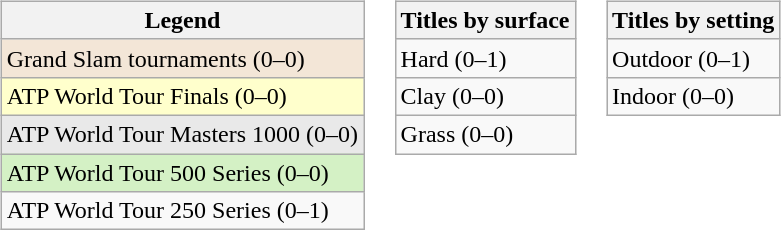<table>
<tr valign="top">
<td><br><table class="wikitable">
<tr>
<th>Legend</th>
</tr>
<tr style="background:#f3e6d7;">
<td>Grand Slam tournaments (0–0)</td>
</tr>
<tr style="background:#ffffcc;">
<td>ATP World Tour Finals (0–0)</td>
</tr>
<tr style="background:#e9e9e9;">
<td>ATP World Tour Masters 1000 (0–0)</td>
</tr>
<tr style="background:#d4f1c5;">
<td>ATP World Tour 500 Series (0–0)</td>
</tr>
<tr>
<td>ATP World Tour 250 Series (0–1)</td>
</tr>
</table>
</td>
<td><br><table class="wikitable">
<tr>
<th>Titles by surface</th>
</tr>
<tr>
<td>Hard (0–1)</td>
</tr>
<tr>
<td>Clay (0–0)</td>
</tr>
<tr>
<td>Grass (0–0)</td>
</tr>
</table>
</td>
<td><br><table class="wikitable">
<tr>
<th>Titles by setting</th>
</tr>
<tr>
<td>Outdoor (0–1)</td>
</tr>
<tr>
<td>Indoor (0–0)</td>
</tr>
</table>
</td>
</tr>
</table>
